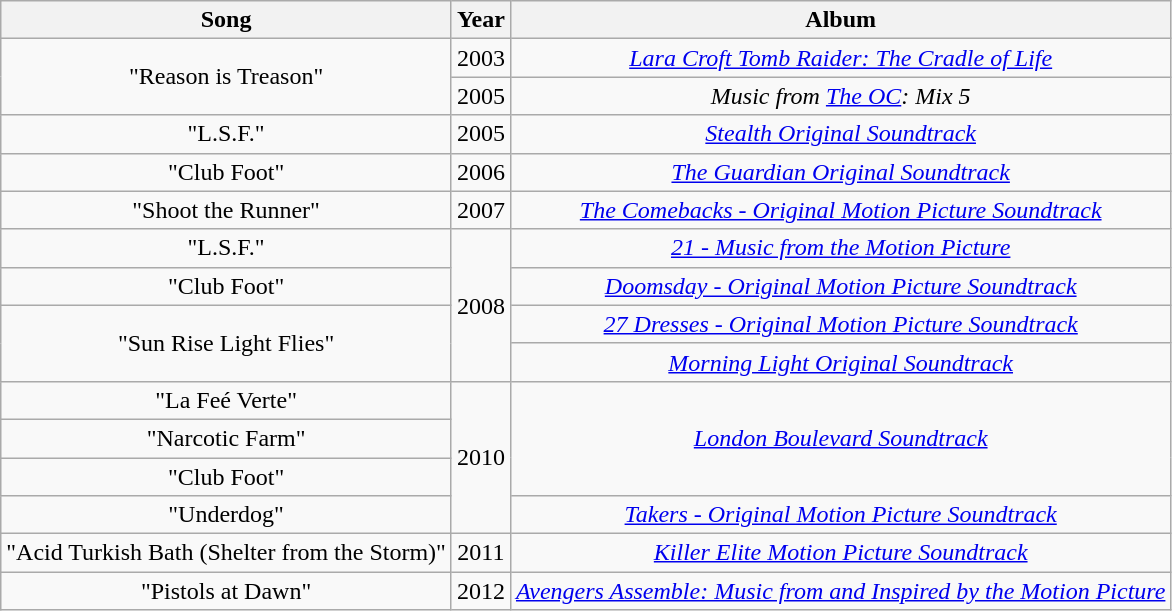<table class="wikitable plainrowheaders" style="text-align:center;">
<tr>
<th scope="col">Song</th>
<th scope="col">Year</th>
<th scope="col">Album</th>
</tr>
<tr>
<td scope="col" rowspan="2">"Reason is Treason"</td>
<td>2003</td>
<td><em><a href='#'>Lara Croft Tomb Raider: The Cradle of Life</a></em></td>
</tr>
<tr>
<td>2005</td>
<td><em>Music from <a href='#'>The OC</a>: Mix 5</em></td>
</tr>
<tr>
<td scope="col">"L.S.F."</td>
<td>2005</td>
<td><em><a href='#'>Stealth Original Soundtrack</a></em></td>
</tr>
<tr>
<td scope="col">"Club Foot"</td>
<td>2006</td>
<td><em><a href='#'>The Guardian Original Soundtrack</a></em></td>
</tr>
<tr>
<td scope="col">"Shoot the Runner"</td>
<td>2007</td>
<td><em><a href='#'>The Comebacks - Original Motion Picture Soundtrack</a></em></td>
</tr>
<tr>
<td scope="col">"L.S.F."</td>
<td rowspan="4">2008</td>
<td><em><a href='#'>21 - Music from the Motion Picture</a></em></td>
</tr>
<tr>
<td scope="col">"Club Foot"</td>
<td><em><a href='#'>Doomsday - Original Motion Picture Soundtrack</a></em></td>
</tr>
<tr>
<td scope="col" rowspan="2">"Sun Rise Light Flies"</td>
<td><em><a href='#'>27 Dresses - Original Motion Picture Soundtrack</a></em></td>
</tr>
<tr>
<td><em><a href='#'>Morning Light Original Soundtrack</a></em></td>
</tr>
<tr>
<td scope="col">"La Feé Verte"</td>
<td rowspan="4">2010</td>
<td rowspan="3"><em><a href='#'>London Boulevard Soundtrack</a></em></td>
</tr>
<tr>
<td scope="col">"Narcotic Farm"</td>
</tr>
<tr>
<td scope="col">"Club Foot"</td>
</tr>
<tr>
<td scope="col">"Underdog"</td>
<td><em><a href='#'>Takers - Original Motion Picture Soundtrack</a></em></td>
</tr>
<tr>
<td scope="col">"Acid Turkish Bath (Shelter from the Storm)"</td>
<td>2011</td>
<td><em><a href='#'>Killer Elite Motion Picture Soundtrack</a></em></td>
</tr>
<tr>
<td scope="col">"Pistols at Dawn"</td>
<td>2012</td>
<td><em><a href='#'>Avengers Assemble: Music from and Inspired by the Motion Picture</a></em></td>
</tr>
</table>
